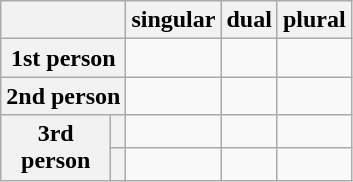<table class='wikitable'>
<tr>
<th colspan=2></th>
<th>singular</th>
<th>dual</th>
<th>plural</th>
</tr>
<tr>
<th colspan=2>1st person</th>
<td></td>
<td></td>
<td></td>
</tr>
<tr>
<th colspan=2>2nd person</th>
<td></td>
<td></td>
<td></td>
</tr>
<tr>
<th rowspan=2>3rd<br>person</th>
<th></th>
<td></td>
<td></td>
<td></td>
</tr>
<tr>
<th></th>
<td></td>
<td></td>
<td></td>
</tr>
</table>
